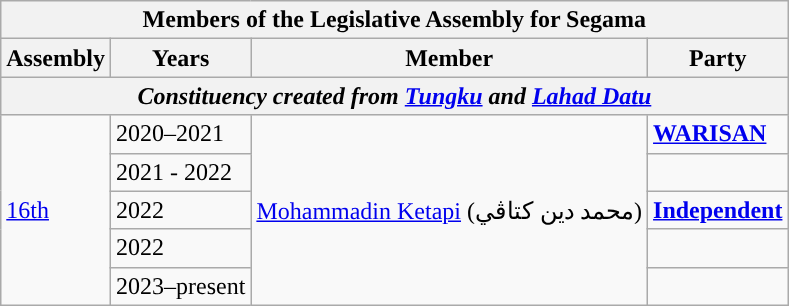<table class=wikitable>
<tr>
<th colspan="4">Members of the Legislative Assembly for Segama</th>
</tr>
<tr>
<th>Assembly</th>
<th>Years</th>
<th>Member</th>
<th>Party</th>
</tr>
<tr>
<th colspan=4 align=center><em>Constituency created from <a href='#'>Tungku</a> and <a href='#'>Lahad Datu</a></em></th>
</tr>
<tr>
<td rowspan="5"><a href='#'>16th</a></td>
<td>2020–2021</td>
<td rowspan="5"><a href='#'>Mohammadin Ketapi</a> (محمد دين کتاڤي)</td>
<td><strong><a href='#'>WARISAN</a></strong></td>
</tr>
<tr>
<td>2021 - 2022</td>
<td></td>
</tr>
<tr>
<td>2022</td>
<td><strong><a href='#'>Independent</a></strong></td>
</tr>
<tr>
<td>2022</td>
<td></td>
</tr>
<tr>
<td>2023–present</td>
<td></td>
</tr>
</table>
